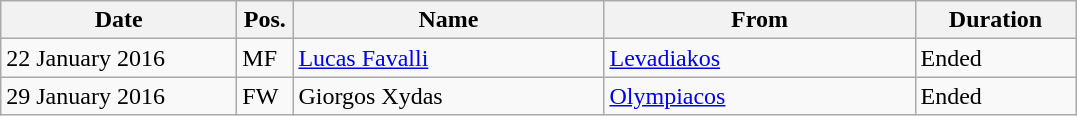<table class="wikitable">
<tr>
<th width="150px">Date</th>
<th width="30px">Pos.</th>
<th width="200px">Name</th>
<th width="200px">From</th>
<th width="100px">Duration</th>
</tr>
<tr>
<td>22 January 2016</td>
<td>MF</td>
<td> <a href='#'>Lucas Favalli</a></td>
<td> <a href='#'>Levadiakos</a></td>
<td>Ended</td>
</tr>
<tr>
<td>29 January 2016</td>
<td>FW</td>
<td> Giorgos Xydas</td>
<td> <a href='#'>Olympiacos</a></td>
<td>Ended</td>
</tr>
</table>
